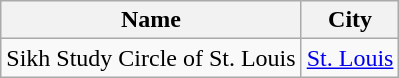<table class="wikitable sortable">
<tr>
<th>Name</th>
<th>City</th>
</tr>
<tr>
<td>Sikh Study Circle of St. Louis</td>
<td><a href='#'>St. Louis</a></td>
</tr>
</table>
